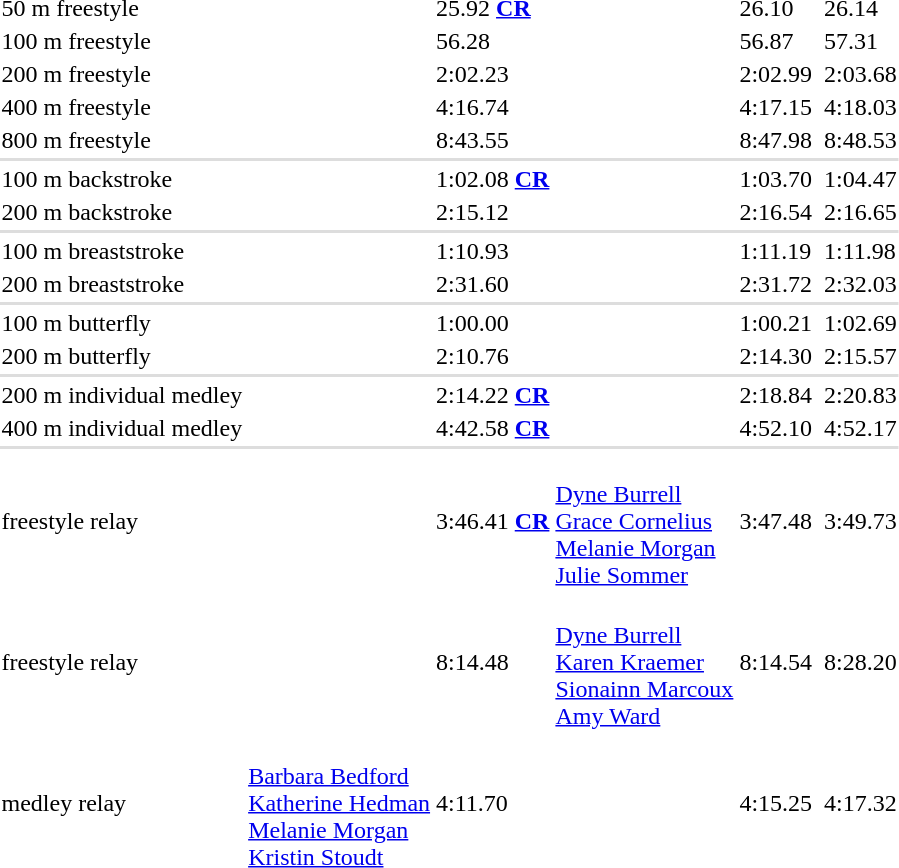<table>
<tr>
<td>50 m freestyle<br></td>
<td></td>
<td>25.92 <strong><a href='#'>CR</a></strong></td>
<td></td>
<td>26.10</td>
<td></td>
<td>26.14</td>
</tr>
<tr>
<td>100 m freestyle<br></td>
<td></td>
<td>56.28</td>
<td></td>
<td>56.87</td>
<td></td>
<td>57.31</td>
</tr>
<tr>
<td>200 m freestyle<br></td>
<td></td>
<td>2:02.23</td>
<td></td>
<td>2:02.99</td>
<td></td>
<td>2:03.68</td>
</tr>
<tr>
<td>400 m freestyle<br></td>
<td></td>
<td>4:16.74</td>
<td></td>
<td>4:17.15</td>
<td></td>
<td>4:18.03</td>
</tr>
<tr>
<td>800 m freestyle<br></td>
<td></td>
<td>8:43.55</td>
<td></td>
<td>8:47.98</td>
<td></td>
<td>8:48.53</td>
</tr>
<tr bgcolor=#DDDDDD>
<td colspan=7></td>
</tr>
<tr>
<td>100 m backstroke<br></td>
<td></td>
<td>1:02.08 <strong><a href='#'>CR</a></strong></td>
<td></td>
<td>1:03.70</td>
<td></td>
<td>1:04.47</td>
</tr>
<tr>
<td>200 m backstroke<br></td>
<td></td>
<td>2:15.12</td>
<td></td>
<td>2:16.54</td>
<td></td>
<td>2:16.65</td>
</tr>
<tr bgcolor=#DDDDDD>
<td colspan=7></td>
</tr>
<tr>
<td>100 m breaststroke<br></td>
<td></td>
<td>1:10.93</td>
<td></td>
<td>1:11.19</td>
<td></td>
<td>1:11.98</td>
</tr>
<tr>
<td>200 m breaststroke<br></td>
<td></td>
<td>2:31.60</td>
<td></td>
<td>2:31.72</td>
<td></td>
<td>2:32.03</td>
</tr>
<tr bgcolor=#DDDDDD>
<td colspan=7></td>
</tr>
<tr>
<td>100 m butterfly<br></td>
<td></td>
<td>1:00.00</td>
<td></td>
<td>1:00.21</td>
<td></td>
<td>1:02.69</td>
</tr>
<tr>
<td>200 m butterfly<br></td>
<td></td>
<td>2:10.76</td>
<td></td>
<td>2:14.30</td>
<td></td>
<td>2:15.57</td>
</tr>
<tr bgcolor=#DDDDDD>
<td colspan=7></td>
</tr>
<tr>
<td>200 m individual medley<br></td>
<td></td>
<td>2:14.22 <strong><a href='#'>CR</a></strong></td>
<td></td>
<td>2:18.84</td>
<td></td>
<td>2:20.83</td>
</tr>
<tr>
<td>400 m individual medley<br></td>
<td></td>
<td>4:42.58 <strong><a href='#'>CR</a></strong></td>
<td></td>
<td>4:52.10</td>
<td></td>
<td>4:52.17</td>
</tr>
<tr bgcolor=#DDDDDD>
<td colspan=7></td>
</tr>
<tr>
<td> freestyle relay<br></td>
<td></td>
<td>3:46.41 <strong><a href='#'>CR</a></strong></td>
<td><br><a href='#'>Dyne Burrell</a><br><a href='#'>Grace Cornelius</a><br><a href='#'>Melanie Morgan</a><br><a href='#'>Julie Sommer</a></td>
<td>3:47.48</td>
<td></td>
<td>3:49.73</td>
</tr>
<tr>
<td> freestyle relay<br></td>
<td></td>
<td>8:14.48</td>
<td><br><a href='#'>Dyne Burrell</a><br><a href='#'>Karen Kraemer</a><br><a href='#'>Sionainn Marcoux</a><br><a href='#'>Amy Ward</a></td>
<td>8:14.54</td>
<td></td>
<td>8:28.20</td>
</tr>
<tr>
<td> medley relay<br></td>
<td><br><a href='#'>Barbara Bedford</a><br><a href='#'>Katherine Hedman</a><br><a href='#'>Melanie Morgan</a><br><a href='#'>Kristin Stoudt</a></td>
<td>4:11.70</td>
<td></td>
<td>4:15.25</td>
<td></td>
<td>4:17.32</td>
</tr>
</table>
